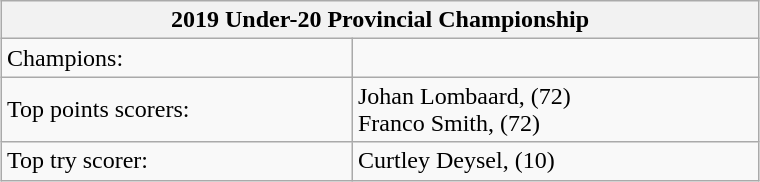<table class="wikitable" style="text-align:left; font-size:100%; width:40%; margin:1em auto 1em auto;">
<tr>
<th colspan=2><strong>2019 Under-20 Provincial Championship</strong></th>
</tr>
<tr>
<td>Champions:</td>
<td></td>
</tr>
<tr>
<td>Top points scorers:</td>
<td>Johan Lombaard,  (72) <br> Franco Smith,  (72)</td>
</tr>
<tr>
<td>Top try scorer:</td>
<td>Curtley Deysel,  (10)</td>
</tr>
</table>
